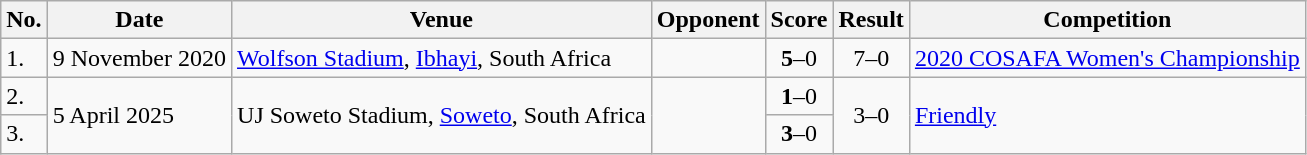<table class="wikitable">
<tr>
<th>No.</th>
<th>Date</th>
<th>Venue</th>
<th>Opponent</th>
<th>Score</th>
<th>Result</th>
<th>Competition</th>
</tr>
<tr>
<td>1.</td>
<td>9 November 2020</td>
<td><a href='#'>Wolfson Stadium</a>, <a href='#'>Ibhayi</a>, South Africa</td>
<td></td>
<td align=center><strong>5</strong>–0</td>
<td align=center>7–0</td>
<td><a href='#'>2020 COSAFA Women's Championship</a></td>
</tr>
<tr>
<td>2.</td>
<td rowspan="2">5 April 2025</td>
<td rowspan="2">UJ Soweto Stadium, <a href='#'>Soweto</a>, South Africa</td>
<td rowspan="2"></td>
<td align=center><strong>1</strong>–0</td>
<td rowspan="2" align="center">3–0</td>
<td rowspan="2"><a href='#'>Friendly</a></td>
</tr>
<tr>
<td>3.</td>
<td align="center"><strong>3</strong>–0</td>
</tr>
</table>
